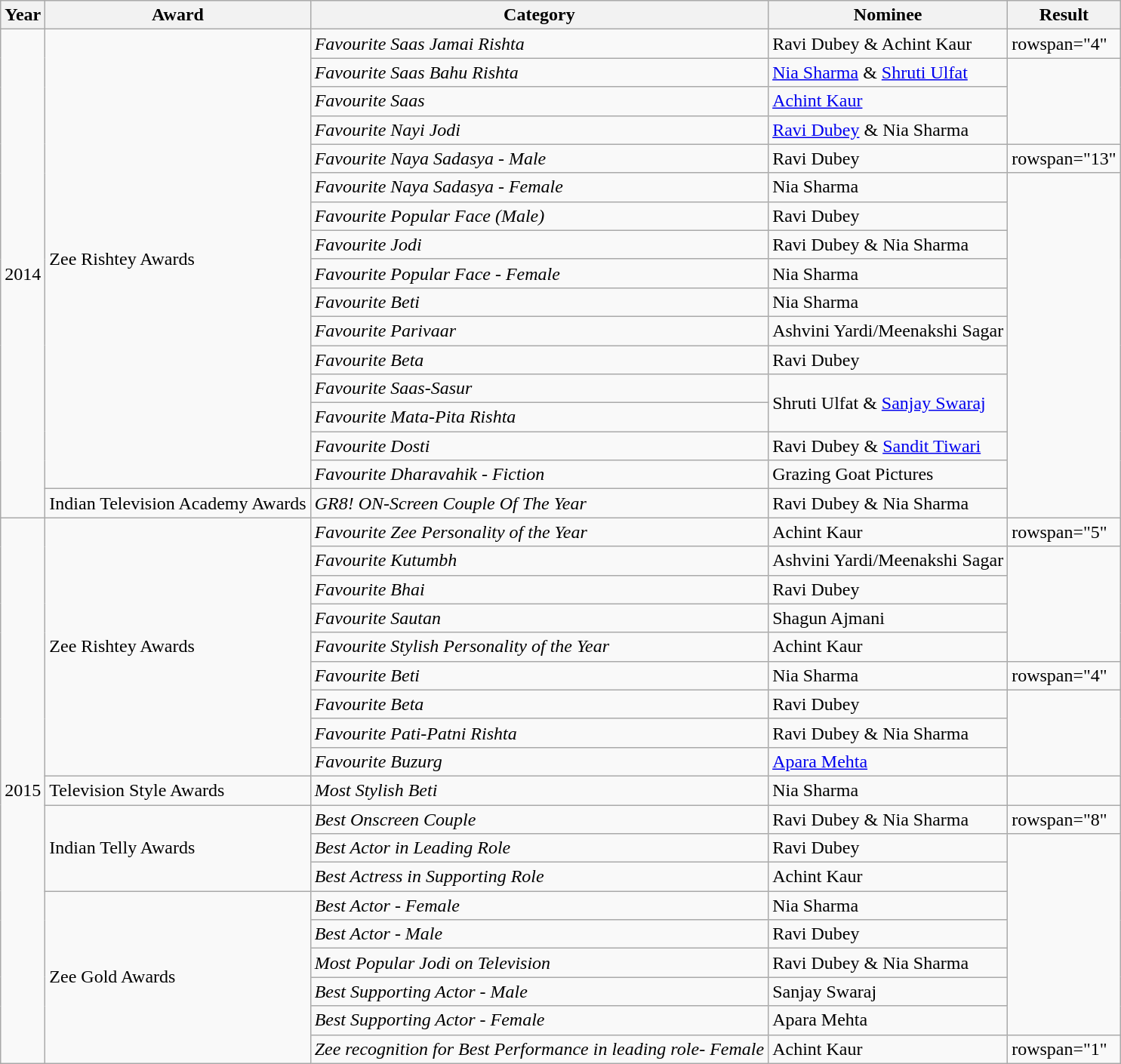<table class="wikitable">
<tr>
<th>Year</th>
<th>Award</th>
<th>Category</th>
<th>Nominee</th>
<th>Result</th>
</tr>
<tr>
<td rowspan="17">2014</td>
<td rowspan="16">Zee Rishtey Awards</td>
<td><em>Favourite Saas Jamai Rishta </em></td>
<td>Ravi Dubey & Achint Kaur</td>
<td>rowspan="4" </td>
</tr>
<tr>
<td><em>Favourite Saas Bahu Rishta</em></td>
<td><a href='#'>Nia Sharma</a> & <a href='#'>Shruti Ulfat</a></td>
</tr>
<tr>
<td><em>Favourite Saas</em></td>
<td><a href='#'>Achint Kaur</a></td>
</tr>
<tr>
<td><em>Favourite Nayi Jodi</em></td>
<td><a href='#'>Ravi Dubey</a> & Nia Sharma</td>
</tr>
<tr>
<td><em>Favourite Naya Sadasya - Male</em></td>
<td>Ravi Dubey</td>
<td>rowspan="13" </td>
</tr>
<tr>
<td><em>Favourite Naya Sadasya - Female</em></td>
<td>Nia Sharma</td>
</tr>
<tr>
<td><em>Favourite Popular Face (Male)</em></td>
<td>Ravi Dubey</td>
</tr>
<tr>
<td><em>Favourite Jodi</em></td>
<td>Ravi Dubey & Nia Sharma</td>
</tr>
<tr>
<td><em>Favourite Popular Face - Female</em></td>
<td>Nia Sharma</td>
</tr>
<tr>
<td><em>Favourite Beti</em></td>
<td>Nia Sharma</td>
</tr>
<tr>
<td><em>Favourite Parivaar</em></td>
<td>Ashvini Yardi/Meenakshi Sagar</td>
</tr>
<tr>
<td><em>Favourite Beta</em></td>
<td>Ravi Dubey</td>
</tr>
<tr>
<td><em>Favourite Saas-Sasur</em></td>
<td rowspan="2">Shruti Ulfat & <a href='#'>Sanjay Swaraj</a></td>
</tr>
<tr>
<td><em>Favourite Mata-Pita Rishta</em></td>
</tr>
<tr>
<td><em>Favourite Dosti</em></td>
<td>Ravi Dubey & <a href='#'>Sandit Tiwari</a></td>
</tr>
<tr>
<td><em>Favourite Dharavahik - Fiction</em></td>
<td>Grazing Goat Pictures</td>
</tr>
<tr>
<td rowspan="1">Indian Television Academy Awards</td>
<td><em>GR8! ON-Screen Couple Of The Year</em></td>
<td>Ravi Dubey & Nia Sharma</td>
</tr>
<tr>
<td rowspan="19">2015</td>
<td rowspan="9">Zee Rishtey Awards</td>
<td><em>Favourite Zee Personality of the Year</em></td>
<td>Achint Kaur</td>
<td>rowspan="5" </td>
</tr>
<tr>
<td><em>Favourite Kutumbh</em></td>
<td>Ashvini Yardi/Meenakshi Sagar</td>
</tr>
<tr>
<td><em>Favourite Bhai</em></td>
<td>Ravi Dubey</td>
</tr>
<tr>
<td><em>Favourite Sautan</em></td>
<td>Shagun Ajmani</td>
</tr>
<tr>
<td><em>Favourite Stylish Personality of the Year</em></td>
<td>Achint Kaur</td>
</tr>
<tr>
<td><em>Favourite Beti</em></td>
<td>Nia Sharma</td>
<td>rowspan="4" </td>
</tr>
<tr>
<td><em>Favourite Beta</em></td>
<td>Ravi Dubey</td>
</tr>
<tr>
<td><em>Favourite Pati-Patni Rishta</em></td>
<td>Ravi Dubey & Nia Sharma</td>
</tr>
<tr>
<td><em>Favourite Buzurg</em></td>
<td><a href='#'>Apara Mehta</a></td>
</tr>
<tr>
<td>Television Style Awards</td>
<td><em>Most Stylish Beti</em></td>
<td>Nia Sharma</td>
<td></td>
</tr>
<tr>
<td rowspan="3">Indian Telly Awards</td>
<td><em>Best Onscreen Couple</em></td>
<td>Ravi Dubey & Nia Sharma</td>
<td>rowspan="8" </td>
</tr>
<tr>
<td><em>Best Actor in Leading Role</em></td>
<td>Ravi Dubey</td>
</tr>
<tr>
<td><em>Best Actress in Supporting Role</em></td>
<td>Achint Kaur</td>
</tr>
<tr>
<td rowspan="6">Zee Gold Awards</td>
<td><em>Best Actor - Female</em></td>
<td>Nia Sharma</td>
</tr>
<tr>
<td><em>Best Actor - Male</em></td>
<td>Ravi Dubey</td>
</tr>
<tr>
<td><em>Most Popular Jodi on Television</em></td>
<td>Ravi Dubey & Nia Sharma</td>
</tr>
<tr>
<td><em>Best Supporting Actor - Male</em></td>
<td>Sanjay Swaraj</td>
</tr>
<tr>
<td><em>Best Supporting Actor - Female</em></td>
<td>Apara Mehta</td>
</tr>
<tr>
<td><em>Zee recognition for Best Performance in leading role- Female</em></td>
<td>Achint Kaur</td>
<td>rowspan="1" </td>
</tr>
</table>
